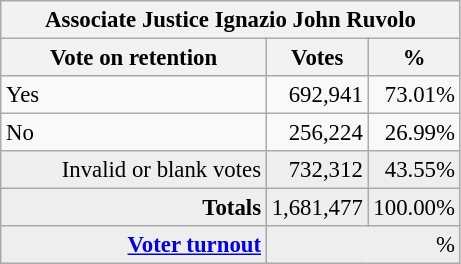<table class="wikitable" style="font-size: 95%;">
<tr style="background-color:#E9E9E9">
<th colspan=7>Associate Justice Ignazio John Ruvolo</th>
</tr>
<tr style="background-color:#E9E9E9">
<th style="width: 170px">Vote on retention</th>
<th style="width: 50px">Votes</th>
<th style="width: 40px">%</th>
</tr>
<tr>
<td>Yes</td>
<td align="right">692,941</td>
<td align="right">73.01%</td>
</tr>
<tr>
<td>No</td>
<td align="right">256,224</td>
<td align="right">26.99%</td>
</tr>
<tr style="background-color:#EEEEEE">
<td align="right">Invalid or blank votes</td>
<td align="right">732,312</td>
<td align="right">43.55%</td>
</tr>
<tr style="background-color:#EEEEEE">
<td align="right"><strong>Totals</strong></td>
<td align="right">1,681,477</td>
<td align="right">100.00%</td>
</tr>
<tr style="background-color:#EEEEEE">
<td align="right"><strong><a href='#'>Voter turnout</a></strong></td>
<td colspan="2" align="right">%</td>
</tr>
</table>
